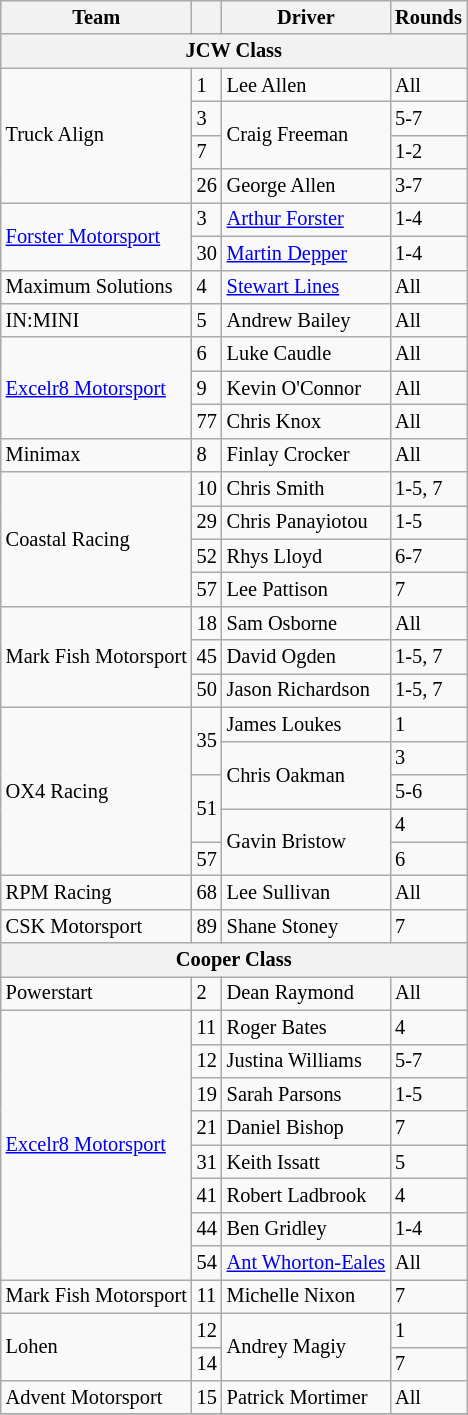<table class="wikitable" style="font-size: 85%;">
<tr>
<th>Team</th>
<th></th>
<th>Driver</th>
<th>Rounds</th>
</tr>
<tr>
<th colspan=4>JCW Class</th>
</tr>
<tr>
<td rowspan=4>Truck Align</td>
<td>1</td>
<td>Lee Allen</td>
<td>All</td>
</tr>
<tr>
<td>3</td>
<td rowspan=2>Craig Freeman</td>
<td>5-7</td>
</tr>
<tr>
<td>7</td>
<td>1-2</td>
</tr>
<tr>
<td>26</td>
<td>George Allen</td>
<td>3-7</td>
</tr>
<tr>
<td rowspan=2><a href='#'>Forster Motorsport</a></td>
<td>3</td>
<td><a href='#'>Arthur Forster</a></td>
<td>1-4</td>
</tr>
<tr>
<td>30</td>
<td><a href='#'>Martin Depper</a></td>
<td>1-4</td>
</tr>
<tr>
<td rowspan=1>Maximum Solutions</td>
<td>4</td>
<td><a href='#'>Stewart Lines</a></td>
<td>All</td>
</tr>
<tr>
<td rowspan=1>IN:MINI</td>
<td>5</td>
<td>Andrew Bailey</td>
<td>All</td>
</tr>
<tr>
<td rowspan=3><a href='#'>Excelr8 Motorsport</a></td>
<td>6</td>
<td>Luke Caudle</td>
<td>All</td>
</tr>
<tr>
<td>9</td>
<td>Kevin O'Connor</td>
<td>All</td>
</tr>
<tr>
<td>77</td>
<td>Chris Knox</td>
<td>All</td>
</tr>
<tr>
<td rowspan=1>Minimax</td>
<td>8</td>
<td>Finlay Crocker</td>
<td>All</td>
</tr>
<tr>
<td rowspan=4>Coastal Racing</td>
<td>10</td>
<td>Chris Smith</td>
<td>1-5, 7</td>
</tr>
<tr>
<td>29</td>
<td>Chris Panayiotou</td>
<td>1-5</td>
</tr>
<tr>
<td>52</td>
<td>Rhys Lloyd</td>
<td>6-7</td>
</tr>
<tr>
<td>57</td>
<td>Lee Pattison</td>
<td>7</td>
</tr>
<tr>
<td rowspan=3>Mark Fish Motorsport</td>
<td>18</td>
<td>Sam Osborne</td>
<td>All</td>
</tr>
<tr>
<td>45</td>
<td>David Ogden</td>
<td>1-5, 7</td>
</tr>
<tr>
<td>50</td>
<td>Jason Richardson</td>
<td>1-5, 7</td>
</tr>
<tr>
<td rowspan=5>OX4 Racing</td>
<td rowspan=2>35</td>
<td>James Loukes</td>
<td>1</td>
</tr>
<tr>
<td rowspan=2>Chris Oakman</td>
<td>3</td>
</tr>
<tr>
<td rowspan=2>51</td>
<td>5-6</td>
</tr>
<tr>
<td rowspan=2>Gavin Bristow</td>
<td>4</td>
</tr>
<tr>
<td>57</td>
<td>6</td>
</tr>
<tr>
<td rowspan=1>RPM Racing</td>
<td>68</td>
<td>Lee Sullivan</td>
<td>All</td>
</tr>
<tr>
<td rowspan=1>CSK Motorsport</td>
<td>89</td>
<td>Shane Stoney</td>
<td>7</td>
</tr>
<tr>
<th colspan=4>Cooper Class</th>
</tr>
<tr>
<td rowspan=1>Powerstart</td>
<td>2</td>
<td>Dean Raymond</td>
<td>All</td>
</tr>
<tr>
<td rowspan=8><a href='#'>Excelr8 Motorsport</a></td>
<td>11</td>
<td>Roger Bates</td>
<td>4</td>
</tr>
<tr>
<td>12</td>
<td>Justina Williams</td>
<td>5-7</td>
</tr>
<tr>
<td>19</td>
<td>Sarah Parsons</td>
<td>1-5</td>
</tr>
<tr>
<td>21</td>
<td>Daniel Bishop</td>
<td>7</td>
</tr>
<tr>
<td>31</td>
<td>Keith Issatt</td>
<td>5</td>
</tr>
<tr>
<td>41</td>
<td>Robert Ladbrook</td>
<td>4</td>
</tr>
<tr>
<td>44</td>
<td>Ben Gridley</td>
<td>1-4</td>
</tr>
<tr>
<td>54</td>
<td><a href='#'>Ant Whorton-Eales</a></td>
<td>All</td>
</tr>
<tr>
<td rowspan=1>Mark Fish Motorsport</td>
<td>11</td>
<td>Michelle Nixon</td>
<td>7</td>
</tr>
<tr>
<td rowspan=2>Lohen</td>
<td>12</td>
<td rowspan=2>Andrey Magiy</td>
<td>1</td>
</tr>
<tr>
<td>14</td>
<td>7</td>
</tr>
<tr>
<td rowspan=1>Advent Motorsport</td>
<td>15</td>
<td>Patrick Mortimer</td>
<td>All</td>
</tr>
<tr>
</tr>
</table>
